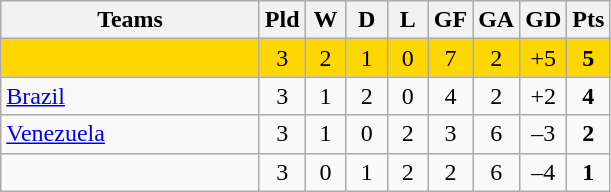<table class="wikitable" style="text-align: center;">
<tr>
<th width=165>Teams</th>
<th width=20>Pld</th>
<th width=20>W</th>
<th width=20>D</th>
<th width=20>L</th>
<th width=20>GF</th>
<th width=20>GA</th>
<th width=20>GD</th>
<th width=20>Pts</th>
</tr>
<tr align=center style="background:gold">
<td style="text-align:left;"></td>
<td>3</td>
<td>2</td>
<td>1</td>
<td>0</td>
<td>7</td>
<td>2</td>
<td>+5</td>
<td><strong>5</strong></td>
</tr>
<tr align=center>
<td style="text-align:left;"> <a href='#'>Brazil</a></td>
<td>3</td>
<td>1</td>
<td>2</td>
<td>0</td>
<td>4</td>
<td>2</td>
<td>+2</td>
<td><strong>4</strong></td>
</tr>
<tr align=center>
<td style="text-align:left;"> <a href='#'>Venezuela</a></td>
<td>3</td>
<td>1</td>
<td>0</td>
<td>2</td>
<td>3</td>
<td>6</td>
<td>–3</td>
<td><strong>2</strong></td>
</tr>
<tr align=center>
<td style="text-align:left;"></td>
<td>3</td>
<td>0</td>
<td>1</td>
<td>2</td>
<td>2</td>
<td>6</td>
<td>–4</td>
<td><strong>1</strong></td>
</tr>
</table>
